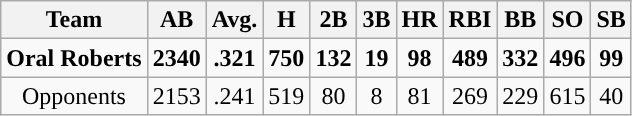<table class="wikitable sortable">
<tr>
<th>Team</th>
<th>AB</th>
<th>Avg.</th>
<th>H</th>
<th>2B</th>
<th>3B</th>
<th>HR</th>
<th>RBI</th>
<th>BB</th>
<th>SO</th>
<th>SB</th>
</tr>
<tr style="text-align:center; font-weight: bold;">
<td>Oral Roberts</td>
<td>2340</td>
<td>.321</td>
<td>750</td>
<td>132</td>
<td>19</td>
<td>98</td>
<td>489</td>
<td>332</td>
<td>496</td>
<td>99</td>
</tr>
<tr style="text-align:center;">
<td>Opponents</td>
<td>2153</td>
<td>.241</td>
<td>519</td>
<td>80</td>
<td>8</td>
<td>81</td>
<td>269</td>
<td>229</td>
<td>615</td>
<td>40</td>
</tr>
</table>
